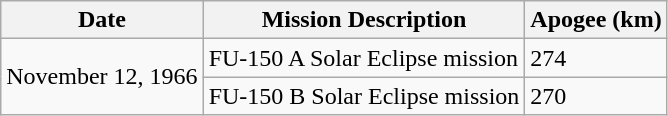<table class="wikitable">
<tr>
<th>Date</th>
<th>Mission Description</th>
<th>Apogee (km)</th>
</tr>
<tr>
<td rowspan="2">November 12, 1966</td>
<td>FU-150 A Solar Eclipse mission</td>
<td>274</td>
</tr>
<tr>
<td>FU-150 B Solar Eclipse mission</td>
<td>270</td>
</tr>
</table>
